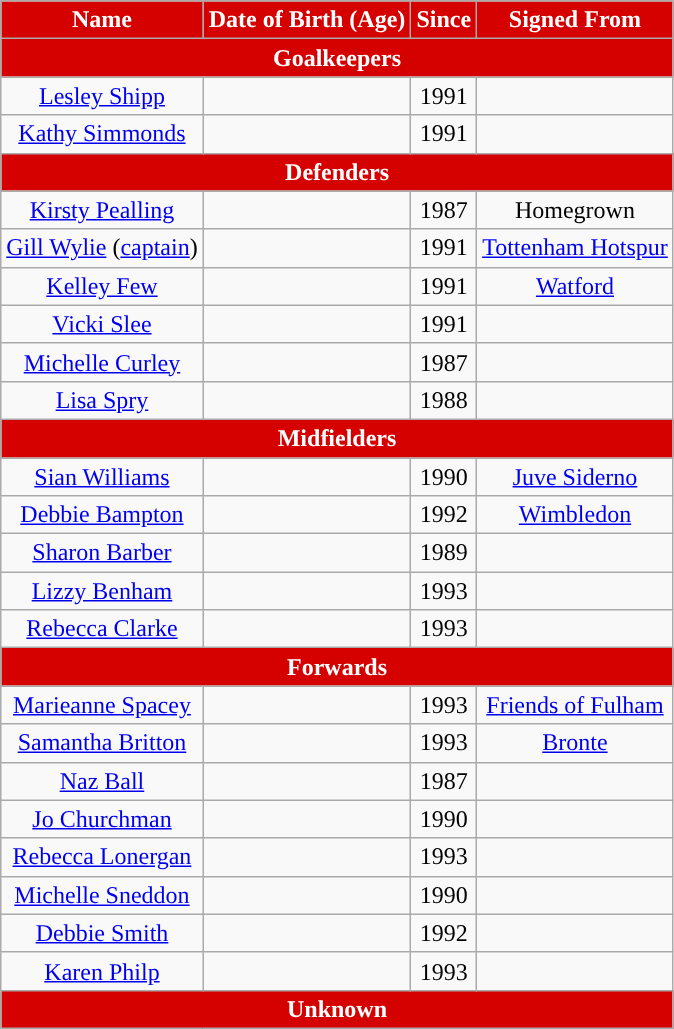<table class="wikitable" style="text-align:center; font-size:100%; ">
<tr>
<th style="background:#d50000; color:white; text-align:center;">Name</th>
<th style="background:#d50000; color:white; text-align:center;">Date of Birth (Age)</th>
<th style="background:#d50000; color:white; text-align:center;">Since</th>
<th style="background:#d50000; color:white; text-align:center;">Signed From</th>
</tr>
<tr>
<th style="background:#d50000; color:white; text-align:center;" colspan="4">Goalkeepers</th>
</tr>
<tr>
<td> <a href='#'>Lesley Shipp</a></td>
<td></td>
<td>1991</td>
<td></td>
</tr>
<tr>
<td><a href='#'>Kathy Simmonds</a></td>
<td></td>
<td>1991</td>
<td></td>
</tr>
<tr>
<th style="background:#d50000; color:white; text-align:center;" colspan="4">Defenders</th>
</tr>
<tr>
<td> <a href='#'>Kirsty Pealling</a></td>
<td></td>
<td>1987</td>
<td>Homegrown</td>
</tr>
<tr>
<td><em></em> <a href='#'>Gill Wylie</a> (<a href='#'>captain</a>)</td>
<td></td>
<td>1991</td>
<td> <a href='#'>Tottenham Hotspur</a></td>
</tr>
<tr>
<td> <a href='#'>Kelley Few</a></td>
<td></td>
<td>1991</td>
<td> <a href='#'>Watford</a></td>
</tr>
<tr>
<td> <a href='#'>Vicki Slee</a></td>
<td></td>
<td>1991</td>
<td></td>
</tr>
<tr>
<td> <a href='#'>Michelle Curley</a></td>
<td></td>
<td>1987</td>
<td></td>
</tr>
<tr>
<td> <a href='#'>Lisa Spry</a></td>
<td></td>
<td>1988</td>
<td></td>
</tr>
<tr>
<th style="background:#d50000; color:white; text-align:center;" colspan="4">Midfielders</th>
</tr>
<tr>
<td> <a href='#'>Sian Williams</a></td>
<td></td>
<td>1990</td>
<td> <a href='#'>Juve Siderno</a></td>
</tr>
<tr>
<td> <a href='#'>Debbie Bampton</a></td>
<td></td>
<td>1992</td>
<td><em></em> <a href='#'>Wimbledon</a></td>
</tr>
<tr>
<td> <a href='#'>Sharon Barber</a></td>
<td></td>
<td>1989</td>
<td></td>
</tr>
<tr>
<td><a href='#'>Lizzy Benham</a></td>
<td></td>
<td>1993</td>
<td></td>
</tr>
<tr>
<td><a href='#'>Rebecca Clarke</a></td>
<td></td>
<td>1993</td>
<td></td>
</tr>
<tr>
<th style="background:#d50000; color:white; text-align:center;" colspan="4">Forwards</th>
</tr>
<tr>
<td> <a href='#'>Marieanne Spacey</a></td>
<td></td>
<td>1993</td>
<td><em></em> <a href='#'>Friends of Fulham</a></td>
</tr>
<tr>
<td><a href='#'>Samantha Britton</a></td>
<td></td>
<td>1993</td>
<td><em></em> <a href='#'>Bronte</a></td>
</tr>
<tr>
<td> <a href='#'>Naz Ball</a></td>
<td></td>
<td>1987</td>
<td></td>
</tr>
<tr>
<td> <a href='#'>Jo Churchman</a></td>
<td></td>
<td>1990</td>
<td></td>
</tr>
<tr>
<td> <a href='#'>Rebecca Lonergan</a></td>
<td></td>
<td>1993</td>
<td></td>
</tr>
<tr>
<td> <a href='#'>Michelle Sneddon</a></td>
<td></td>
<td>1990</td>
<td></td>
</tr>
<tr>
<td> <a href='#'>Debbie Smith</a></td>
<td></td>
<td>1992</td>
<td></td>
</tr>
<tr>
<td><a href='#'>Karen Philp</a></td>
<td></td>
<td>1993</td>
<td></td>
</tr>
<tr>
<th style="background:#d50000; color:white; text-align:center;" colspan="4">Unknown</th>
</tr>
</table>
